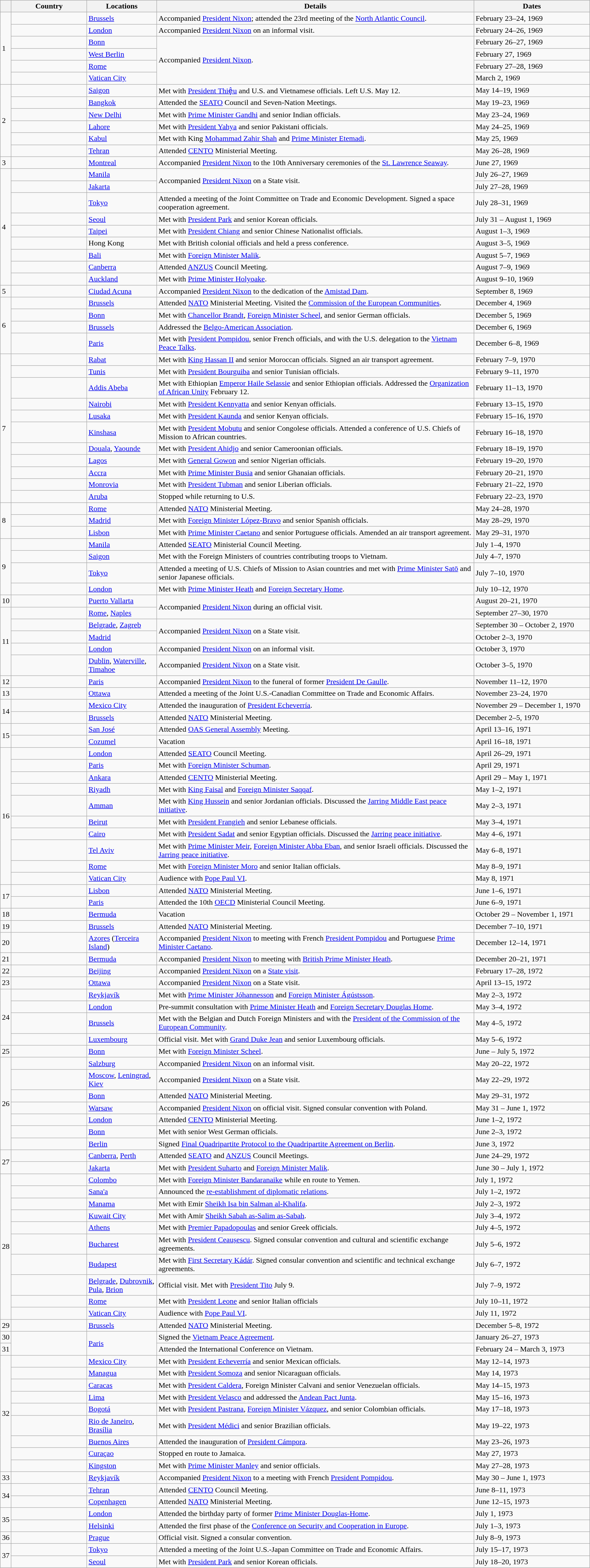<table class="wikitable sortable">
<tr>
<th></th>
<th style="width: 13%;">Country</th>
<th style="width: 12%;">Locations</th>
<th style="width: 55%;">Details</th>
<th style="width: 20%;">Dates</th>
</tr>
<tr>
<td rowspan="6">1</td>
<td></td>
<td><a href='#'>Brussels</a></td>
<td>Accompanied <a href='#'>President Nixon</a>; attended the 23rd meeting of the <a href='#'>North Atlantic Council</a>.</td>
<td>February 23–24, 1969</td>
</tr>
<tr>
<td></td>
<td><a href='#'>London</a></td>
<td>Accompanied <a href='#'>President Nixon</a> on an informal visit.</td>
<td>February 24–26, 1969</td>
</tr>
<tr>
<td></td>
<td><a href='#'>Bonn</a></td>
<td rowspan=4>Accompanied <a href='#'>President Nixon</a>.</td>
<td>February 26–27, 1969</td>
</tr>
<tr>
<td></td>
<td><a href='#'>West Berlin</a></td>
<td>February 27, 1969</td>
</tr>
<tr>
<td></td>
<td><a href='#'>Rome</a></td>
<td>February 27–28, 1969</td>
</tr>
<tr>
<td></td>
<td><a href='#'>Vatican City</a></td>
<td>March 2, 1969</td>
</tr>
<tr>
<td rowspan="6">2</td>
<td></td>
<td><a href='#'>Saigon</a></td>
<td>Met with <a href='#'>President Thiệu</a> and U.S. and Vietnamese officials. Left U.S. May 12.</td>
<td>May 14–19, 1969</td>
</tr>
<tr>
<td></td>
<td><a href='#'>Bangkok</a></td>
<td>Attended the <a href='#'>SEATO</a> Council and Seven-Nation Meetings.</td>
<td>May 19–23, 1969</td>
</tr>
<tr>
<td></td>
<td><a href='#'>New Delhi</a></td>
<td>Met with <a href='#'>Prime Minister Gandhi</a> and senior Indian officials.</td>
<td>May 23–24, 1969</td>
</tr>
<tr>
<td></td>
<td><a href='#'>Lahore</a></td>
<td>Met with <a href='#'>President Yahya</a> and senior Pakistani officials.</td>
<td>May 24–25, 1969</td>
</tr>
<tr>
<td></td>
<td><a href='#'>Kabul</a></td>
<td>Met with King <a href='#'>Mohammad Zahir Shah</a> and <a href='#'>Prime Minister Etemadi</a>.</td>
<td>May 25, 1969</td>
</tr>
<tr>
<td></td>
<td><a href='#'>Tehran</a></td>
<td>Attended <a href='#'>CENTO</a> Ministerial Meeting.</td>
<td>May 26–28, 1969</td>
</tr>
<tr>
<td>3</td>
<td></td>
<td><a href='#'>Montreal</a></td>
<td>Accompanied <a href='#'>President Nixon</a> to the 10th Anniversary ceremonies of the <a href='#'>St. Lawrence Seaway</a>.</td>
<td>June 27, 1969</td>
</tr>
<tr>
<td rowspan="9">4</td>
<td></td>
<td><a href='#'>Manila</a></td>
<td rowspan=2>Accompanied <a href='#'>President Nixon</a> on a State visit.</td>
<td>July 26–27, 1969</td>
</tr>
<tr>
<td></td>
<td><a href='#'>Jakarta</a></td>
<td>July 27–28, 1969</td>
</tr>
<tr>
<td></td>
<td><a href='#'>Tokyo</a></td>
<td>Attended a meeting of the Joint Committee on Trade and Economic Development. Signed a space cooperation agreement.</td>
<td>July 28–31, 1969</td>
</tr>
<tr>
<td></td>
<td><a href='#'>Seoul</a></td>
<td>Met with <a href='#'>President Park</a> and senior Korean officials.</td>
<td>July 31 – August 1, 1969</td>
</tr>
<tr>
<td></td>
<td><a href='#'>Taipei</a></td>
<td>Met with <a href='#'>President Chiang</a> and senior Chinese Nationalist officials.</td>
<td>August 1–3, 1969</td>
</tr>
<tr>
<td></td>
<td>Hong Kong</td>
<td>Met with British colonial officials and held a press conference.</td>
<td>August 3–5, 1969</td>
</tr>
<tr>
<td></td>
<td><a href='#'>Bali</a></td>
<td>Met with <a href='#'>Foreign Minister Malik</a>.</td>
<td>August 5–7, 1969</td>
</tr>
<tr>
<td></td>
<td><a href='#'>Canberra</a></td>
<td>Attended <a href='#'>ANZUS</a> Council Meeting.</td>
<td>August 7–9, 1969</td>
</tr>
<tr>
<td></td>
<td><a href='#'>Auckland</a></td>
<td>Met with <a href='#'>Prime Minister Holyoake</a>.</td>
<td>August 9–10, 1969</td>
</tr>
<tr>
<td>5</td>
<td></td>
<td><a href='#'>Ciudad Acuna</a></td>
<td>Accompanied <a href='#'>President Nixon</a> to the dedication of the <a href='#'>Amistad Dam</a>.</td>
<td>September 8, 1969</td>
</tr>
<tr>
<td rowspan="4">6</td>
<td></td>
<td><a href='#'>Brussels</a></td>
<td>Attended <a href='#'>NATO</a> Ministerial Meeting. Visited the <a href='#'>Commission of the European Communities</a>.</td>
<td>December 4, 1969</td>
</tr>
<tr>
<td></td>
<td><a href='#'>Bonn</a></td>
<td>Met with <a href='#'>Chancellor Brandt</a>, <a href='#'>Foreign Minister Scheel</a>, and senior German officials.</td>
<td>December 5, 1969</td>
</tr>
<tr>
<td></td>
<td><a href='#'>Brussels</a></td>
<td>Addressed the <a href='#'>Belgo-American Association</a>.</td>
<td>December 6, 1969</td>
</tr>
<tr>
<td></td>
<td><a href='#'>Paris</a></td>
<td>Met with <a href='#'>President Pompidou</a>, senior French officials, and with the U.S. delegation to the <a href='#'>Vietnam Peace Talks</a>.</td>
<td>December 6–8, 1969</td>
</tr>
<tr>
<td rowspan="11">7</td>
<td></td>
<td><a href='#'>Rabat</a></td>
<td>Met with <a href='#'>King Hassan II</a> and senior Moroccan officials. Signed an air transport agreement.</td>
<td>February 7–9, 1970</td>
</tr>
<tr>
<td></td>
<td><a href='#'>Tunis</a></td>
<td>Met with <a href='#'>President Bourguiba</a> and senior Tunisian officials.</td>
<td>February 9–11, 1970</td>
</tr>
<tr>
<td></td>
<td><a href='#'>Addis Abeba</a></td>
<td>Met with Ethiopian <a href='#'>Emperor Haile Selassie</a> and senior Ethiopian officials. Addressed the <a href='#'>Organization of African Unity</a> February 12.</td>
<td>February 11–13, 1970</td>
</tr>
<tr>
<td></td>
<td><a href='#'>Nairobi</a></td>
<td>Met with <a href='#'>President Kennyatta</a> and senior Kenyan officials.</td>
<td>February 13–15, 1970</td>
</tr>
<tr>
<td></td>
<td><a href='#'>Lusaka</a></td>
<td>Met with <a href='#'>President Kaunda</a> and senior Kenyan officials.</td>
<td>February 15–16, 1970</td>
</tr>
<tr>
<td></td>
<td><a href='#'>Kinshasa</a></td>
<td>Met with <a href='#'>President Mobutu</a> and senior Congolese officials. Attended a conference of U.S. Chiefs of Mission to African countries.</td>
<td>February 16–18, 1970</td>
</tr>
<tr>
<td></td>
<td><a href='#'>Douala</a>, <a href='#'>Yaounde</a></td>
<td>Met with <a href='#'>President Ahidjo</a> and senior Cameroonian officials.</td>
<td>February 18–19, 1970</td>
</tr>
<tr>
<td></td>
<td><a href='#'>Lagos</a></td>
<td>Met with <a href='#'>General Gowon</a> and senior Nigerian officials.</td>
<td>February 19–20, 1970</td>
</tr>
<tr>
<td></td>
<td><a href='#'>Accra</a></td>
<td>Met with <a href='#'>Prime Minister Busia</a> and senior Ghanaian officials.</td>
<td>February 20–21, 1970</td>
</tr>
<tr>
<td></td>
<td><a href='#'>Monrovia</a></td>
<td>Met with <a href='#'>President Tubman</a> and senior Liberian officials.</td>
<td>February 21–22, 1970</td>
</tr>
<tr>
<td></td>
<td><a href='#'>Aruba</a></td>
<td>Stopped while returning to U.S.</td>
<td>February 22–23, 1970</td>
</tr>
<tr>
<td rowspan="3">8</td>
<td></td>
<td><a href='#'>Rome</a></td>
<td>Attended <a href='#'>NATO</a> Ministerial Meeting.</td>
<td>May 24–28, 1970</td>
</tr>
<tr>
<td></td>
<td><a href='#'>Madrid</a></td>
<td>Met with <a href='#'>Foreign Minister López-Bravo</a> and senior Spanish officials.</td>
<td>May 28–29, 1970</td>
</tr>
<tr>
<td></td>
<td><a href='#'>Lisbon</a></td>
<td>Met with <a href='#'>Prime Minister Caetano</a> and senior Portuguese officials. Amended an air transport agreement.</td>
<td>May 29–31, 1970</td>
</tr>
<tr>
<td rowspan="4">9</td>
<td></td>
<td><a href='#'>Manila</a></td>
<td>Attended <a href='#'>SEATO</a> Ministerial Council Meeting.</td>
<td>July 1–4, 1970</td>
</tr>
<tr>
<td></td>
<td><a href='#'>Saigon</a></td>
<td>Met with the Foreign Ministers of countries contributing troops to Vietnam.</td>
<td>July 4–7, 1970</td>
</tr>
<tr>
<td></td>
<td><a href='#'>Tokyo</a></td>
<td>Attended a meeting of U.S. Chiefs of Mission to Asian countries and met with <a href='#'>Prime Minister Satō</a> and senior Japanese officials.</td>
<td>July 7–10, 1970</td>
</tr>
<tr>
<td></td>
<td><a href='#'>London</a></td>
<td>Met with <a href='#'>Prime Minister Heath</a> and <a href='#'>Foreign Secretary Home</a>.</td>
<td>July 10–12, 1970</td>
</tr>
<tr>
<td>10</td>
<td></td>
<td><a href='#'>Puerto Vallarta</a></td>
<td rowspan=2>Accompanied <a href='#'>President Nixon</a> during an official visit.</td>
<td>August 20–21, 1970</td>
</tr>
<tr>
<td rowspan="5">11</td>
<td></td>
<td><a href='#'>Rome</a>, <a href='#'>Naples</a></td>
<td>September 27–30, 1970</td>
</tr>
<tr>
<td></td>
<td><a href='#'>Belgrade</a>, <a href='#'>Zagreb</a></td>
<td rowspan=2>Accompanied <a href='#'>President Nixon</a> on a State visit.</td>
<td>September 30 – October 2, 1970</td>
</tr>
<tr>
<td></td>
<td><a href='#'>Madrid</a></td>
<td>October 2–3, 1970</td>
</tr>
<tr>
<td></td>
<td><a href='#'>London</a></td>
<td>Accompanied <a href='#'>President Nixon</a> on an informal visit.</td>
<td>October 3, 1970</td>
</tr>
<tr>
<td></td>
<td><a href='#'>Dublin</a>, <a href='#'>Waterville</a>, <a href='#'>Timahoe</a></td>
<td>Accompanied <a href='#'>President Nixon</a> on a State visit.</td>
<td>October 3–5, 1970</td>
</tr>
<tr>
<td>12</td>
<td></td>
<td><a href='#'>Paris</a></td>
<td>Accompanied <a href='#'>President Nixon</a> to the funeral of former <a href='#'>President De Gaulle</a>.</td>
<td>November 11–12, 1970</td>
</tr>
<tr>
<td>13</td>
<td></td>
<td><a href='#'>Ottawa</a></td>
<td>Attended a meeting of the Joint U.S.-Canadian Committee on Trade and Economic Affairs.</td>
<td>November 23–24, 1970</td>
</tr>
<tr>
<td rowspan="2">14</td>
<td></td>
<td><a href='#'>Mexico City</a></td>
<td>Attended the inauguration of <a href='#'>President Echeverría</a>.</td>
<td>November 29 – December 1, 1970</td>
</tr>
<tr>
<td></td>
<td><a href='#'>Brussels</a></td>
<td>Attended <a href='#'>NATO</a> Ministerial Meeting.</td>
<td>December 2–5, 1970</td>
</tr>
<tr>
<td rowspan="2">15</td>
<td></td>
<td><a href='#'>San José</a></td>
<td>Attended <a href='#'>OAS General Assembly</a> Meeting.</td>
<td>April 13–16, 1971</td>
</tr>
<tr>
<td></td>
<td><a href='#'>Cozumel</a></td>
<td>Vacation</td>
<td>April 16–18, 1971</td>
</tr>
<tr>
<td rowspan="10">16</td>
<td></td>
<td><a href='#'>London</a></td>
<td>Attended <a href='#'>SEATO</a> Council Meeting.</td>
<td>April 26–29, 1971</td>
</tr>
<tr>
<td></td>
<td><a href='#'>Paris</a></td>
<td>Met with <a href='#'>Foreign Minister Schuman</a>.</td>
<td>April 29, 1971</td>
</tr>
<tr>
<td></td>
<td><a href='#'>Ankara</a></td>
<td>Attended <a href='#'>CENTO</a> Ministerial Meeting.</td>
<td>April 29 – May 1, 1971</td>
</tr>
<tr>
<td></td>
<td><a href='#'>Riyadh</a></td>
<td>Met with <a href='#'>King Faisal</a> and <a href='#'>Foreign Minister Saqqaf</a>.</td>
<td>May 1–2, 1971</td>
</tr>
<tr>
<td></td>
<td><a href='#'>Amman</a></td>
<td>Met with <a href='#'>King Hussein</a> and senior Jordanian officials. Discussed the <a href='#'>Jarring Middle East peace initiative</a>.</td>
<td>May 2–3, 1971</td>
</tr>
<tr>
<td></td>
<td><a href='#'>Beirut</a></td>
<td>Met with <a href='#'>President Frangieh</a> and senior Lebanese officials.</td>
<td>May 3–4, 1971</td>
</tr>
<tr>
<td></td>
<td><a href='#'>Cairo</a></td>
<td>Met with <a href='#'>President Sadat</a> and senior Egyptian officials. Discussed the <a href='#'>Jarring peace initiative</a>.</td>
<td>May 4–6, 1971</td>
</tr>
<tr>
<td></td>
<td><a href='#'>Tel Aviv</a></td>
<td>Met with <a href='#'>Prime Minister Meir</a>, <a href='#'>Foreign Minister Abba Eban</a>, and senior Israeli officials. Discussed the <a href='#'>Jarring peace initiative</a>.</td>
<td>May 6–8, 1971</td>
</tr>
<tr>
<td></td>
<td><a href='#'>Rome</a></td>
<td>Met with <a href='#'>Foreign Minister Moro</a> and senior Italian officials.</td>
<td>May 8–9, 1971</td>
</tr>
<tr>
<td></td>
<td><a href='#'>Vatican City</a></td>
<td>Audience with <a href='#'>Pope Paul VI</a>.</td>
<td>May 8, 1971</td>
</tr>
<tr>
<td rowspan="2">17</td>
<td></td>
<td><a href='#'>Lisbon</a></td>
<td>Attended <a href='#'>NATO</a> Ministerial Meeting.</td>
<td>June 1–6, 1971</td>
</tr>
<tr>
<td></td>
<td><a href='#'>Paris</a></td>
<td>Attended the 10th <a href='#'>OECD</a> Ministerial Council Meeting.</td>
<td>June 6–9, 1971</td>
</tr>
<tr>
<td>18</td>
<td></td>
<td><a href='#'>Bermuda</a></td>
<td>Vacation</td>
<td>October 29 – November 1, 1971</td>
</tr>
<tr>
<td>19</td>
<td></td>
<td><a href='#'>Brussels</a></td>
<td>Attended <a href='#'>NATO</a> Ministerial Meeting.</td>
<td>December 7–10, 1971</td>
</tr>
<tr>
<td>20</td>
<td></td>
<td><a href='#'>Azores</a> (<a href='#'>Terceira Island</a>)</td>
<td>Accompanied <a href='#'>President Nixon</a> to meeting with French <a href='#'>President Pompidou</a> and Portuguese <a href='#'>Prime Minister Caetano</a>.</td>
<td>December 12–14, 1971</td>
</tr>
<tr>
<td>21</td>
<td></td>
<td><a href='#'>Bermuda</a></td>
<td>Accompanied <a href='#'>President Nixon</a> to meeting with <a href='#'>British Prime Minister Heath</a>.</td>
<td>December 20–21, 1971</td>
</tr>
<tr>
<td>22</td>
<td></td>
<td><a href='#'>Beijing</a></td>
<td>Accompanied <a href='#'>President Nixon</a> on a <a href='#'>State visit</a>.</td>
<td>February 17–28, 1972</td>
</tr>
<tr>
<td>23</td>
<td></td>
<td><a href='#'>Ottawa</a></td>
<td>Accompanied <a href='#'>President Nixon</a> on a State visit.</td>
<td>April 13–15, 1972</td>
</tr>
<tr>
<td rowspan="4">24</td>
<td></td>
<td><a href='#'>Reykjavík</a></td>
<td>Met with <a href='#'>Prime Minister Jóhannesson</a> and <a href='#'>Foreign Minister Ágústsson</a>.</td>
<td>May 2–3, 1972</td>
</tr>
<tr>
<td></td>
<td><a href='#'>London</a></td>
<td>Pre-summit consultation with <a href='#'>Prime Minister Heath</a> and <a href='#'>Foreign Secretary Douglas Home</a>.</td>
<td>May 3–4, 1972</td>
</tr>
<tr>
<td></td>
<td><a href='#'>Brussels</a></td>
<td>Met with the Belgian and Dutch Foreign Ministers and with the <a href='#'>President of the Commission of the European Community</a>.</td>
<td>May 4–5, 1972</td>
</tr>
<tr>
<td></td>
<td><a href='#'>Luxembourg</a></td>
<td>Official visit. Met with <a href='#'>Grand Duke Jean</a> and senior Luxembourg officials.</td>
<td>May 5–6, 1972</td>
</tr>
<tr>
<td>25</td>
<td></td>
<td><a href='#'>Bonn</a></td>
<td>Met with <a href='#'>Foreign Minister Scheel</a>.</td>
<td>June – July 5, 1972</td>
</tr>
<tr>
<td rowspan="7">26</td>
<td></td>
<td><a href='#'>Salzburg</a></td>
<td>Accompanied <a href='#'>President Nixon</a> on an informal visit.</td>
<td>May 20–22, 1972</td>
</tr>
<tr>
<td></td>
<td><a href='#'>Moscow</a>, <a href='#'>Leningrad</a>, <a href='#'>Kiev</a></td>
<td>Accompanied <a href='#'>President Nixon</a> on a State visit.</td>
<td>May 22–29, 1972</td>
</tr>
<tr>
<td></td>
<td><a href='#'>Bonn</a></td>
<td>Attended <a href='#'>NATO</a> Ministerial Meeting.</td>
<td>May 29–31, 1972</td>
</tr>
<tr>
<td></td>
<td><a href='#'>Warsaw</a></td>
<td>Accompanied <a href='#'>President Nixon</a> on official visit. Signed consular convention with Poland.</td>
<td>May 31 – June 1, 1972</td>
</tr>
<tr>
<td></td>
<td><a href='#'>London</a></td>
<td>Attended <a href='#'>CENTO</a> Ministerial Meeting.</td>
<td>June 1–2, 1972</td>
</tr>
<tr>
<td></td>
<td><a href='#'>Bonn</a></td>
<td>Met with senior West German officials.</td>
<td>June 2–3, 1972</td>
</tr>
<tr>
<td></td>
<td><a href='#'>Berlin</a></td>
<td>Signed <a href='#'>Final Quadripartite Protocol to the Quadripartite Agreement on Berlin</a>.</td>
<td>June 3, 1972</td>
</tr>
<tr>
<td rowspan="2">27</td>
<td></td>
<td><a href='#'>Canberra</a>, <a href='#'>Perth</a></td>
<td>Attended <a href='#'>SEATO</a> and <a href='#'>ANZUS</a> Council Meetings.</td>
<td>June 24–29, 1972</td>
</tr>
<tr>
<td></td>
<td><a href='#'>Jakarta</a></td>
<td>Met with <a href='#'>President Suharto</a> and <a href='#'>Foreign Minister Malik</a>.</td>
<td>June 30 – July 1, 1972</td>
</tr>
<tr>
<td rowspan="10">28</td>
<td></td>
<td><a href='#'>Colombo</a></td>
<td>Met with <a href='#'>Foreign Minister Bandaranaike</a> while en route to Yemen.</td>
<td>July 1, 1972</td>
</tr>
<tr>
<td></td>
<td><a href='#'>Sana'a</a></td>
<td>Announced the <a href='#'>re-establishment of diplomatic relations</a>.</td>
<td>July 1–2, 1972</td>
</tr>
<tr>
<td></td>
<td><a href='#'>Manama</a></td>
<td>Met with Emir <a href='#'>Sheikh Isa bin Salman al-Khalifa</a>.</td>
<td>July 2–3, 1972</td>
</tr>
<tr>
<td></td>
<td><a href='#'>Kuwait City</a></td>
<td>Met with Amir <a href='#'>Sheikh Sabah as-Salim as-Sabah</a>.</td>
<td>July 3–4, 1972</td>
</tr>
<tr>
<td></td>
<td><a href='#'>Athens</a></td>
<td>Met with <a href='#'>Premier Papadopoulas</a> and senior Greek officials.</td>
<td>July 4–5, 1972</td>
</tr>
<tr>
<td></td>
<td><a href='#'>Bucharest</a></td>
<td>Met with <a href='#'>President Ceaușescu</a>. Signed consular convention and cultural and scientific exchange agreements.</td>
<td>July 5–6, 1972</td>
</tr>
<tr>
<td></td>
<td><a href='#'>Budapest</a></td>
<td>Met with <a href='#'>First Secretary Kádár</a>. Signed consular convention and scientific and technical exchange agreements.</td>
<td>July 6–7, 1972</td>
</tr>
<tr>
<td></td>
<td><a href='#'>Belgrade</a>, <a href='#'>Dubrovnik</a>, <a href='#'>Pula</a>, <a href='#'>Brion</a></td>
<td>Official visit. Met with <a href='#'>President Tito</a> July 9.</td>
<td>July 7–9, 1972</td>
</tr>
<tr>
<td></td>
<td><a href='#'>Rome</a></td>
<td>Met with <a href='#'>President Leone</a> and senior Italian officials</td>
<td>July 10–11, 1972</td>
</tr>
<tr>
<td></td>
<td><a href='#'>Vatican City</a></td>
<td>Audience with <a href='#'>Pope Paul VI</a>.</td>
<td>July 11, 1972</td>
</tr>
<tr>
<td>29</td>
<td></td>
<td><a href='#'>Brussels</a></td>
<td>Attended <a href='#'>NATO</a> Ministerial Meeting.</td>
<td>December 5–8, 1972</td>
</tr>
<tr>
<td>30</td>
<td rowspan=2></td>
<td rowspan=2><a href='#'>Paris</a></td>
<td>Signed the <a href='#'>Vietnam Peace Agreement</a>.</td>
<td>January 26–27, 1973</td>
</tr>
<tr>
<td>31</td>
<td>Attended the International Conference on Vietnam.</td>
<td>February 24 – March 3, 1973</td>
</tr>
<tr>
<td rowspan="9">32</td>
<td></td>
<td><a href='#'>Mexico City</a></td>
<td>Met with <a href='#'>President Echeverría</a> and senior Mexican officials.</td>
<td>May 12–14, 1973</td>
</tr>
<tr>
<td></td>
<td><a href='#'>Managua</a></td>
<td>Met with <a href='#'>President Somoza</a> and senior Nicaraguan officials.</td>
<td>May 14, 1973</td>
</tr>
<tr>
<td></td>
<td><a href='#'>Caracas</a></td>
<td>Met with <a href='#'>President Caldera</a>, Foreign Minister Calvani and senior Venezuelan officials.</td>
<td>May 14–15, 1973</td>
</tr>
<tr>
<td></td>
<td><a href='#'>Lima</a></td>
<td>Met with <a href='#'>President Velasco</a> and addressed the <a href='#'>Andean Pact Junta</a>.</td>
<td>May 15–16, 1973</td>
</tr>
<tr>
<td></td>
<td><a href='#'>Bogotá</a></td>
<td>Met with <a href='#'>President Pastrana</a>, <a href='#'>Foreign Minister Vázquez</a>, and senior Colombian officials.</td>
<td>May 17–18, 1973</td>
</tr>
<tr>
<td></td>
<td><a href='#'>Rio de Janeiro</a>, <a href='#'>Brasília</a></td>
<td>Met with <a href='#'>President Médici</a> and senior Brazilian officials.</td>
<td>May 19–22, 1973</td>
</tr>
<tr>
<td></td>
<td><a href='#'>Buenos Aires</a></td>
<td>Attended the inauguration of <a href='#'>President Cámpora</a>.</td>
<td>May 23–26, 1973</td>
</tr>
<tr>
<td></td>
<td><a href='#'>Curaçao</a></td>
<td>Stopped en route to Jamaica.</td>
<td>May 27, 1973</td>
</tr>
<tr>
<td></td>
<td><a href='#'>Kingston</a></td>
<td>Met with <a href='#'>Prime Minister Manley</a> and senior officials.</td>
<td>May 27–28, 1973</td>
</tr>
<tr>
<td>33</td>
<td></td>
<td><a href='#'>Reykjavík</a></td>
<td>Accompanied <a href='#'>President Nixon</a> to a meeting with French <a href='#'>President Pompidou</a>.</td>
<td>May 30 – June 1, 1973</td>
</tr>
<tr>
<td rowspan="2">34</td>
<td></td>
<td><a href='#'>Tehran</a></td>
<td>Attended <a href='#'>CENTO</a> Council Meeting.</td>
<td>June 8–11, 1973</td>
</tr>
<tr>
<td></td>
<td><a href='#'>Copenhagen</a></td>
<td>Attended <a href='#'>NATO</a> Ministerial Meeting.</td>
<td>June 12–15, 1973</td>
</tr>
<tr>
<td rowspan="2">35</td>
<td></td>
<td><a href='#'>London</a></td>
<td>Attended the birthday party of former <a href='#'>Prime Minister Douglas-Home</a>.</td>
<td>July 1, 1973</td>
</tr>
<tr>
<td></td>
<td><a href='#'>Helsinki</a></td>
<td>Attended the first phase of the <a href='#'>Conference on Security and Cooperation in Europe</a>.</td>
<td>July 1–3, 1973</td>
</tr>
<tr>
<td>36</td>
<td></td>
<td><a href='#'>Prague</a></td>
<td>Official visit. Signed a consular convention.</td>
<td>July 8–9, 1973</td>
</tr>
<tr>
<td rowspan="2">37</td>
<td></td>
<td><a href='#'>Tokyo</a></td>
<td>Attended a meeting of the Joint U.S.-Japan Committee on Trade and Economic Affairs.</td>
<td>July 15–17, 1973</td>
</tr>
<tr>
<td></td>
<td><a href='#'>Seoul</a></td>
<td>Met with <a href='#'>President Park</a> and senior Korean officials.</td>
<td>July 18–20, 1973</td>
</tr>
</table>
